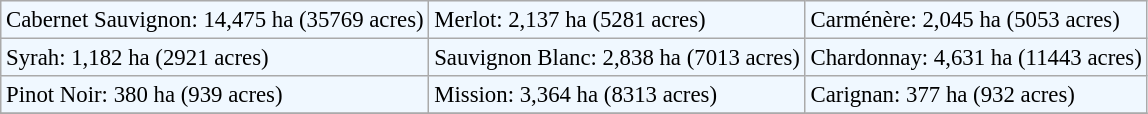<table class="wikitable" style="background:#F0F8FF; font-size: 95%;">
<tr>
<td>Cabernet Sauvignon: 14,475 ha (35769 acres)</td>
<td>Merlot: 2,137 ha (5281 acres)</td>
<td>Carménère: 2,045 ha (5053 acres)</td>
</tr>
<tr>
<td>Syrah: 1,182 ha (2921 acres)</td>
<td>Sauvignon Blanc: 2,838 ha (7013 acres)</td>
<td>Chardonnay: 4,631 ha (11443 acres)</td>
</tr>
<tr>
<td>Pinot Noir: 380 ha (939 acres)</td>
<td>Mission: 3,364 ha (8313 acres)</td>
<td>Carignan: 377 ha (932 acres)</td>
</tr>
<tr>
</tr>
</table>
